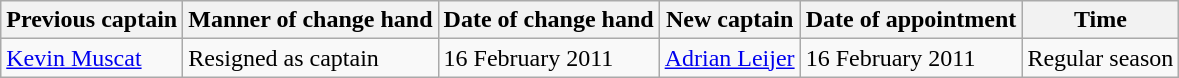<table class="wikitable">
<tr>
<th>Previous captain</th>
<th>Manner of change hand</th>
<th>Date of change hand</th>
<th>New captain</th>
<th>Date of appointment</th>
<th>Time</th>
</tr>
<tr>
<td> <a href='#'>Kevin Muscat</a></td>
<td>Resigned as captain</td>
<td>16 February 2011</td>
<td><a href='#'>Adrian Leijer</a></td>
<td>16 February 2011</td>
<td>Regular season</td>
</tr>
</table>
